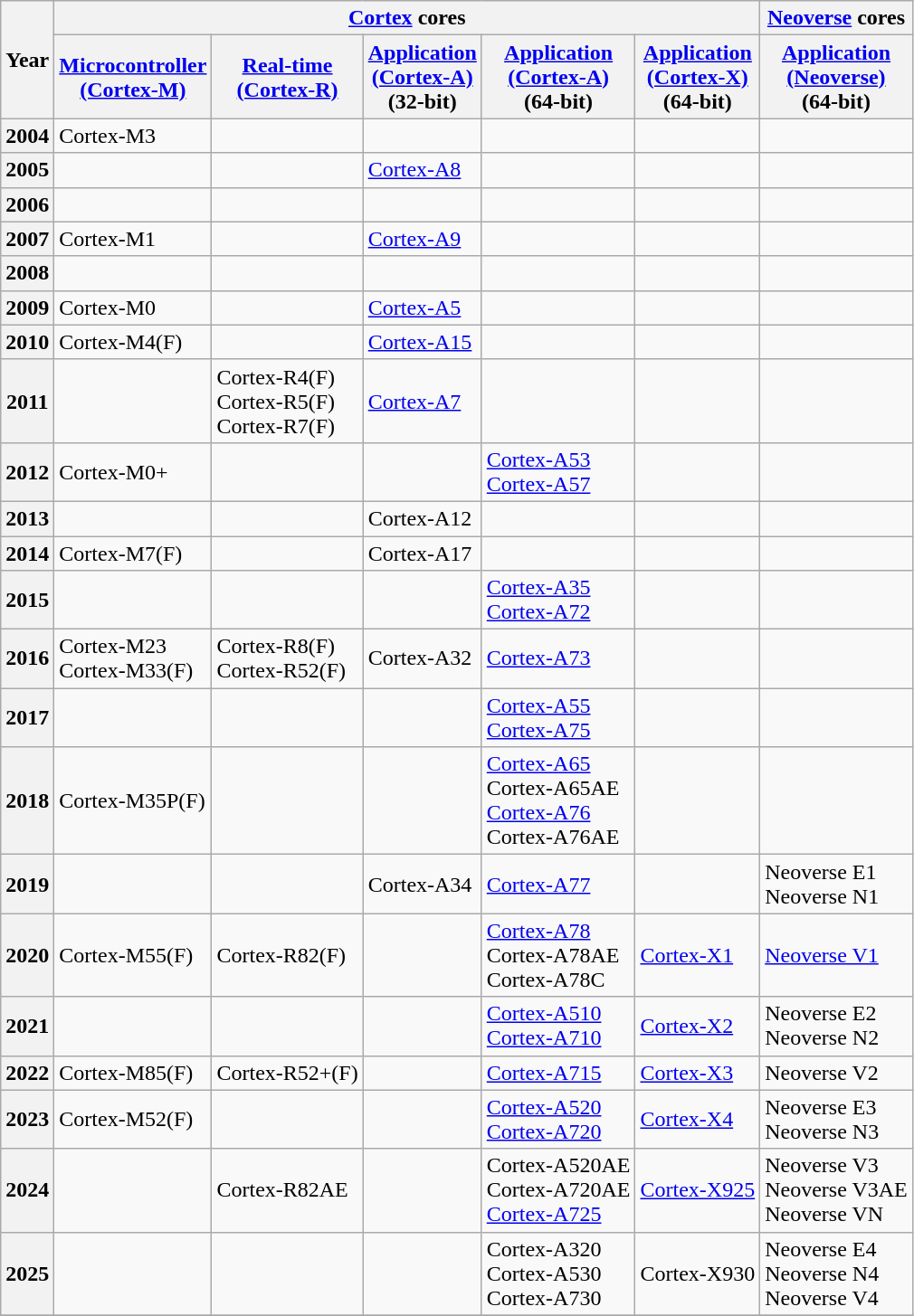<table class="wikitable sortable sticky-header-multi" border="1">
<tr>
<th rowspan=2>Year</th>
<th colspan=5><a href='#'>Cortex</a> cores</th>
<th><a href='#'>Neoverse</a> cores</th>
</tr>
<tr>
<th><a href='#'>Microcontroller<br>(Cortex-M)</a></th>
<th><a href='#'>Real-time<br>(Cortex-R)</a></th>
<th><a href='#'>Application<br>(Cortex-A)</a><br>(32-bit)</th>
<th><a href='#'>Application<br>(Cortex-A)</a><br>(64-bit)</th>
<th><a href='#'>Application<br>(Cortex-X)</a><br>(64-bit)</th>
<th><a href='#'>Application<br>(Neoverse)</a><br>(64-bit)</th>
</tr>
<tr>
<th>2004</th>
<td>Cortex-M3</td>
<td></td>
<td></td>
<td></td>
<td></td>
<td></td>
</tr>
<tr>
<th>2005</th>
<td></td>
<td></td>
<td><a href='#'>Cortex-A8</a></td>
<td></td>
<td></td>
<td></td>
</tr>
<tr>
<th>2006</th>
<td></td>
<td></td>
<td></td>
<td></td>
<td></td>
<td></td>
</tr>
<tr>
<th>2007</th>
<td>Cortex-M1</td>
<td></td>
<td><a href='#'>Cortex-A9</a></td>
<td></td>
<td></td>
<td></td>
</tr>
<tr>
<th>2008</th>
<td></td>
<td></td>
<td></td>
<td></td>
<td></td>
<td></td>
</tr>
<tr>
<th>2009</th>
<td>Cortex-M0</td>
<td></td>
<td><a href='#'>Cortex-A5</a></td>
<td></td>
<td></td>
<td></td>
</tr>
<tr>
<th>2010</th>
<td>Cortex-M4(F)</td>
<td></td>
<td><a href='#'>Cortex-A15</a></td>
<td></td>
<td></td>
<td></td>
</tr>
<tr>
<th>2011</th>
<td></td>
<td>Cortex-R4(F)<br>Cortex-R5(F)<br>Cortex-R7(F)</td>
<td><a href='#'>Cortex-A7</a></td>
<td></td>
<td></td>
<td></td>
</tr>
<tr>
<th>2012</th>
<td>Cortex-M0+</td>
<td></td>
<td></td>
<td><a href='#'>Cortex-A53</a><br><a href='#'>Cortex-A57</a></td>
<td></td>
<td></td>
</tr>
<tr>
<th>2013</th>
<td></td>
<td></td>
<td>Cortex-A12</td>
<td></td>
<td></td>
<td></td>
</tr>
<tr>
<th>2014</th>
<td>Cortex-M7(F)</td>
<td></td>
<td>Cortex-A17</td>
<td></td>
<td></td>
<td></td>
</tr>
<tr>
<th>2015</th>
<td></td>
<td></td>
<td></td>
<td><a href='#'>Cortex-A35</a><br><a href='#'>Cortex-A72</a></td>
<td></td>
<td></td>
</tr>
<tr>
<th>2016</th>
<td>Cortex-M23<br>Cortex-M33(F)</td>
<td>Cortex-R8(F)<br>Cortex-R52(F)</td>
<td>Cortex-A32</td>
<td><a href='#'>Cortex-A73</a></td>
<td></td>
<td></td>
</tr>
<tr>
<th>2017</th>
<td></td>
<td></td>
<td></td>
<td><a href='#'>Cortex-A55</a><br><a href='#'>Cortex-A75</a></td>
<td></td>
<td></td>
</tr>
<tr>
<th>2018</th>
<td>Cortex-M35P(F)</td>
<td></td>
<td></td>
<td><a href='#'>Cortex-A65</a><br>Cortex-A65AE <br><a href='#'>Cortex-A76</a><br>Cortex-A76AE</td>
<td></td>
<td></td>
</tr>
<tr>
<th>2019</th>
<td></td>
<td></td>
<td>Cortex-A34</td>
<td><a href='#'>Cortex-A77</a></td>
<td></td>
<td>Neoverse E1<br>Neoverse N1</td>
</tr>
<tr>
<th>2020</th>
<td>Cortex-M55(F)</td>
<td>Cortex-R82(F)</td>
<td></td>
<td><a href='#'>Cortex-A78</a> <br>Cortex-A78AE <br>Cortex-A78C</td>
<td><a href='#'>Cortex-X1</a><br></td>
<td><a href='#'>Neoverse V1</a><br></td>
</tr>
<tr>
<th>2021</th>
<td></td>
<td></td>
<td></td>
<td><a href='#'>Cortex-A510</a> <br><a href='#'>Cortex-A710</a></td>
<td><a href='#'>Cortex-X2</a></td>
<td>Neoverse E2 <br>Neoverse N2 </td>
</tr>
<tr>
<th>2022</th>
<td>Cortex-M85(F)</td>
<td>Cortex-R52+(F)</td>
<td></td>
<td><a href='#'>Cortex-A715</a></td>
<td><a href='#'>Cortex-X3</a></td>
<td>Neoverse V2</td>
</tr>
<tr>
<th>2023</th>
<td>Cortex-M52(F)</td>
<td></td>
<td></td>
<td><a href='#'>Cortex-A520</a> <br><a href='#'>Cortex-A720</a></td>
<td><a href='#'>Cortex-X4</a></td>
<td>Neoverse E3 <br>Neoverse N3</td>
</tr>
<tr>
<th>2024</th>
<td></td>
<td>Cortex-R82AE</td>
<td></td>
<td>Cortex-A520AE <br>Cortex-A720AE <br><a href='#'>Cortex-A725</a></td>
<td><a href='#'>Cortex-X925</a></td>
<td>Neoverse V3 <br> Neoverse V3AE <br>Neoverse VN </td>
</tr>
<tr>
<th>2025</th>
<td></td>
<td></td>
<td></td>
<td>Cortex-A320 <br>Cortex-A530 <br>Cortex-A730</td>
<td>Cortex-X930</td>
<td>Neoverse E4 <br>Neoverse N4 <br>Neoverse V4</td>
</tr>
<tr>
</tr>
</table>
